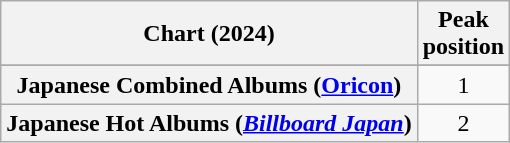<table class="wikitable sortable plainrowheaders" style="text-align:center">
<tr>
<th scope="col">Chart (2024)</th>
<th scope="col">Peak<br>position</th>
</tr>
<tr>
</tr>
<tr>
<th scope="row">Japanese Combined Albums (<a href='#'>Oricon</a>)</th>
<td>1</td>
</tr>
<tr>
<th scope="row">Japanese Hot Albums (<em><a href='#'>Billboard Japan</a></em>)</th>
<td>2</td>
</tr>
</table>
